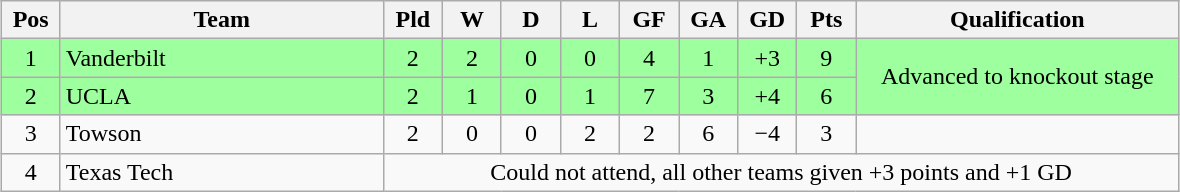<table class="wikitable" style="text-align:center; margin: 1em auto">
<tr>
<th style="width:2em">Pos</th>
<th style="width:13em">Team</th>
<th style="width:2em">Pld</th>
<th style="width:2em">W</th>
<th style="width:2em">D</th>
<th style="width:2em">L</th>
<th style="width:2em">GF</th>
<th style="width:2em">GA</th>
<th style="width:2em">GD</th>
<th style="width:2em">Pts</th>
<th style="width:13em">Qualification</th>
</tr>
<tr bgcolor="#9eff9e">
<td>1</td>
<td style="text-align:left">Vanderbilt</td>
<td>2</td>
<td>2</td>
<td>0</td>
<td>0</td>
<td>4</td>
<td>1</td>
<td>+3</td>
<td>9</td>
<td rowspan="2">Advanced to knockout stage</td>
</tr>
<tr bgcolor="#9eff9e">
<td>2</td>
<td style="text-align:left">UCLA</td>
<td>2</td>
<td>1</td>
<td>0</td>
<td>1</td>
<td>7</td>
<td>3</td>
<td>+4</td>
<td>6</td>
</tr>
<tr>
<td>3</td>
<td style="text-align:left">Towson</td>
<td>2</td>
<td>0</td>
<td>0</td>
<td>2</td>
<td>2</td>
<td>6</td>
<td>−4</td>
<td>3</td>
</tr>
<tr>
<td>4</td>
<td style="text-align:left">Texas Tech</td>
<td colspan="9">Could not attend, all other teams given +3 points and +1 GD</td>
</tr>
</table>
